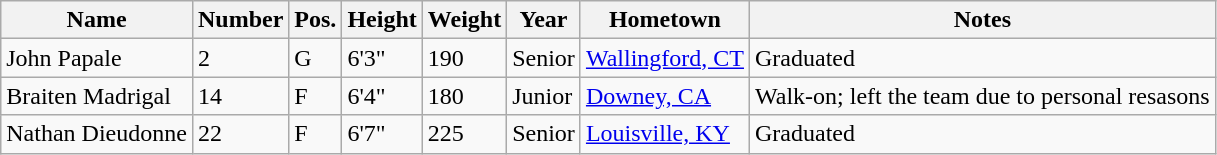<table class="wikitable sortable" border="1">
<tr>
<th>Name</th>
<th>Number</th>
<th>Pos.</th>
<th>Height</th>
<th>Weight</th>
<th>Year</th>
<th>Hometown</th>
<th class="unsortable">Notes</th>
</tr>
<tr>
<td>John Papale</td>
<td>2</td>
<td>G</td>
<td>6'3"</td>
<td>190</td>
<td>Senior</td>
<td><a href='#'>Wallingford, CT</a></td>
<td>Graduated</td>
</tr>
<tr>
<td>Braiten Madrigal</td>
<td>14</td>
<td>F</td>
<td>6'4"</td>
<td>180</td>
<td>Junior</td>
<td><a href='#'>Downey, CA</a></td>
<td>Walk-on; left the team due to personal resasons</td>
</tr>
<tr>
<td>Nathan Dieudonne</td>
<td>22</td>
<td>F</td>
<td>6'7"</td>
<td>225</td>
<td>Senior</td>
<td><a href='#'>Louisville, KY</a></td>
<td>Graduated</td>
</tr>
</table>
